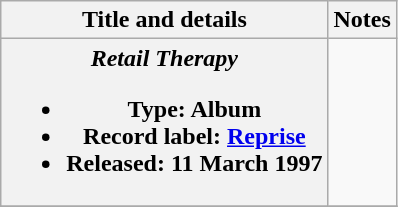<table class="wikitable plainrowheaders" style="text-align:center;">
<tr>
<th scope="col">Title and details</th>
<th scope="col">Notes</th>
</tr>
<tr>
<th scope="row"><strong><em>Retail Therapy</em></strong><br><ul><li>Type: Album</li><li>Record label: <a href='#'>Reprise</a></li><li>Released: 11 March 1997</li></ul></th>
<td><br></td>
</tr>
<tr>
</tr>
</table>
